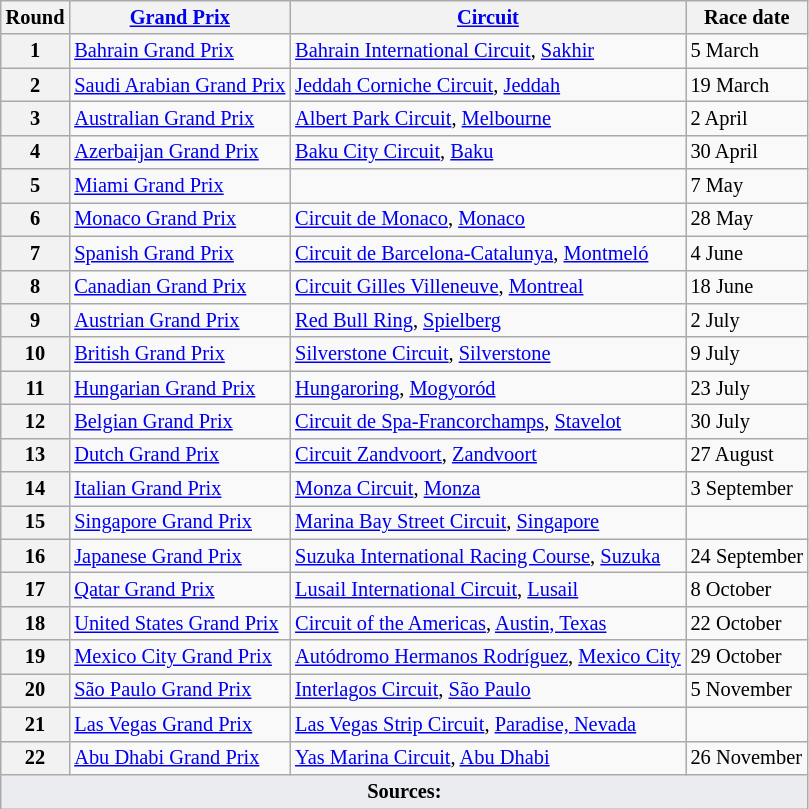<table class="sortable wikitable" style="font-size: 85%;">
<tr>
<th data-sort-type="number">Round</th>
<th><a href='#'>Grand Prix</a></th>
<th><a href='#'>Circuit</a></th>
<th class="unsortable">Race date</th>
</tr>
<tr>
<th>1</th>
<td><a href='#'>Bahrain Grand Prix</a></td>
<td> <a href='#'>Bahrain International Circuit</a>, <a href='#'>Sakhir</a></td>
<td>5 March</td>
</tr>
<tr>
<th>2</th>
<td nowrap><a href='#'>Saudi Arabian Grand Prix</a></td>
<td> <a href='#'>Jeddah Corniche Circuit</a>, <a href='#'>Jeddah</a></td>
<td>19 March</td>
</tr>
<tr>
<th>3</th>
<td><a href='#'>Australian Grand Prix</a></td>
<td> <a href='#'>Albert Park Circuit</a>, <a href='#'>Melbourne</a></td>
<td>2 April</td>
</tr>
<tr>
<th>4</th>
<td><a href='#'>Azerbaijan Grand Prix</a></td>
<td> <a href='#'>Baku City Circuit</a>, <a href='#'>Baku</a></td>
<td>30 April</td>
</tr>
<tr>
<th>5</th>
<td><a href='#'>Miami Grand Prix</a></td>
<td></td>
<td>7 May</td>
</tr>
<tr>
<th>6</th>
<td><a href='#'>Monaco Grand Prix</a></td>
<td> <a href='#'>Circuit de Monaco</a>, <a href='#'>Monaco</a></td>
<td>28 May</td>
</tr>
<tr>
<th>7</th>
<td><a href='#'>Spanish Grand Prix</a></td>
<td> <a href='#'>Circuit de Barcelona-Catalunya</a>, <a href='#'>Montmeló</a></td>
<td>4 June</td>
</tr>
<tr>
<th>8</th>
<td><a href='#'>Canadian Grand Prix</a></td>
<td> <a href='#'>Circuit Gilles Villeneuve</a>, <a href='#'>Montreal</a></td>
<td>18 June</td>
</tr>
<tr>
<th>9</th>
<td><a href='#'>Austrian Grand Prix</a></td>
<td> <a href='#'>Red Bull Ring</a>, <a href='#'>Spielberg</a></td>
<td>2 July</td>
</tr>
<tr>
<th>10</th>
<td><a href='#'>British Grand Prix</a></td>
<td> <a href='#'>Silverstone Circuit</a>, <a href='#'>Silverstone</a></td>
<td>9 July</td>
</tr>
<tr>
<th>11</th>
<td><a href='#'>Hungarian Grand Prix</a></td>
<td> <a href='#'>Hungaroring</a>, <a href='#'>Mogyoród</a></td>
<td>23 July</td>
</tr>
<tr>
<th>12</th>
<td><a href='#'>Belgian Grand Prix</a></td>
<td> <a href='#'>Circuit de Spa-Francorchamps</a>, <a href='#'>Stavelot</a></td>
<td>30 July</td>
</tr>
<tr>
<th>13</th>
<td><a href='#'>Dutch Grand Prix</a></td>
<td> <a href='#'>Circuit Zandvoort</a>, <a href='#'>Zandvoort</a></td>
<td>27 August</td>
</tr>
<tr>
<th>14</th>
<td><a href='#'>Italian Grand Prix</a></td>
<td> <a href='#'>Monza Circuit</a>, <a href='#'>Monza</a></td>
<td>3 September</td>
</tr>
<tr>
<th>15</th>
<td><a href='#'>Singapore Grand Prix</a></td>
<td> <a href='#'>Marina Bay Street Circuit</a>, <a href='#'>Singapore</a></td>
<td></td>
</tr>
<tr>
<th>16</th>
<td><a href='#'>Japanese Grand Prix</a></td>
<td> <a href='#'>Suzuka International Racing Course</a>, <a href='#'>Suzuka</a></td>
<td>24 September</td>
</tr>
<tr>
<th>17</th>
<td><a href='#'>Qatar Grand Prix</a></td>
<td> <a href='#'>Lusail International Circuit</a>, <a href='#'>Lusail</a></td>
<td>8 October</td>
</tr>
<tr>
<th>18</th>
<td><a href='#'>United States Grand Prix</a></td>
<td> <a href='#'>Circuit of the Americas</a>, <a href='#'>Austin, Texas</a></td>
<td>22 October</td>
</tr>
<tr>
<th>19</th>
<td><a href='#'>Mexico City Grand Prix</a></td>
<td> <a href='#'>Autódromo Hermanos Rodríguez</a>, <a href='#'>Mexico City</a></td>
<td>29 October</td>
</tr>
<tr>
<th>20</th>
<td><a href='#'>São Paulo Grand Prix</a></td>
<td> <a href='#'>Interlagos Circuit</a>, <a href='#'>São Paulo</a></td>
<td>5 November</td>
</tr>
<tr>
<th>21</th>
<td><a href='#'>Las Vegas Grand Prix</a></td>
<td> <a href='#'>Las Vegas Strip Circuit</a>, <a href='#'>Paradise, Nevada</a></td>
<td></td>
</tr>
<tr>
<th>22</th>
<td><a href='#'>Abu Dhabi Grand Prix</a></td>
<td> <a href='#'>Yas Marina Circuit</a>, <a href='#'>Abu Dhabi</a></td>
<td>26 November</td>
</tr>
<tr class="sortbottom">
<td colspan="4" align="bottom" style="background-color:#EAECF0; text-align:center"><strong>Sources:</strong></td>
</tr>
</table>
